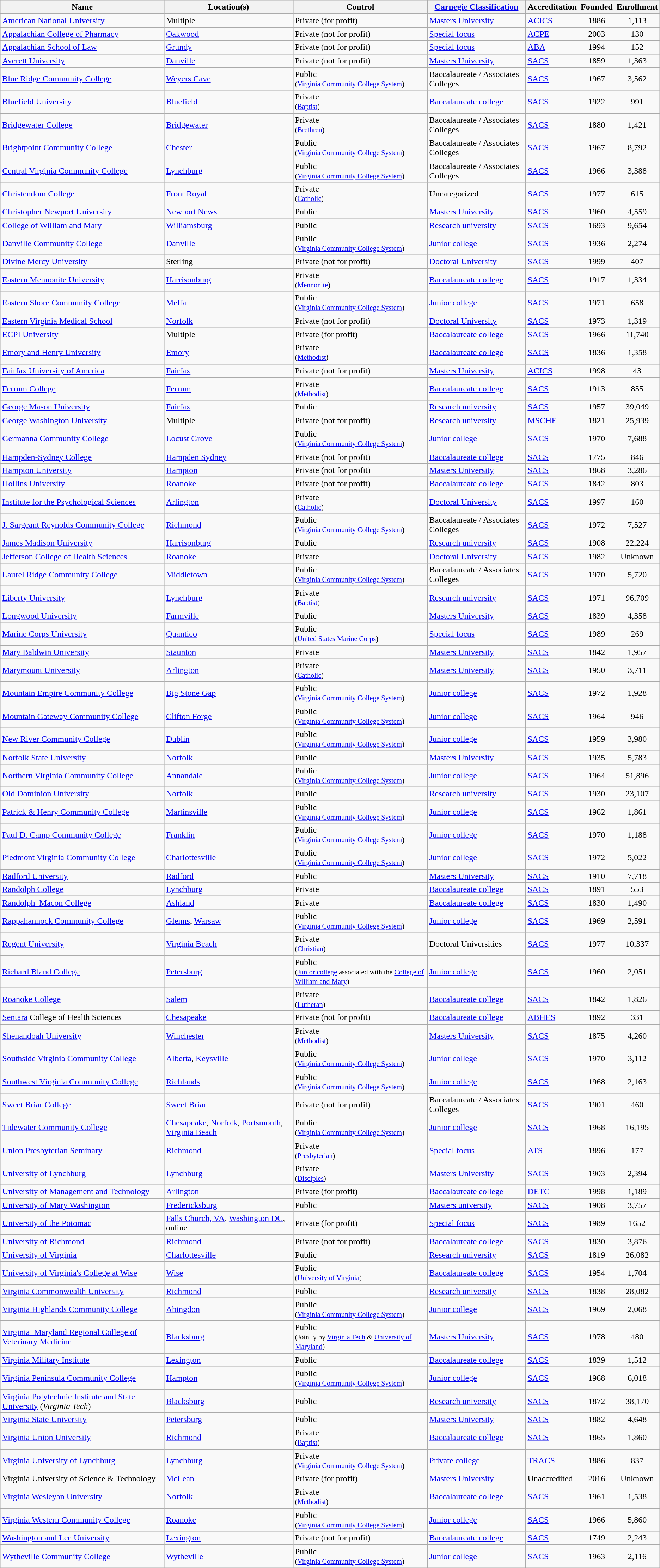<table class="wikitable sortable" style="text-align:left;">
<tr>
<th>Name</th>
<th>Location(s)</th>
<th>Control</th>
<th><a href='#'>Carnegie Classification</a></th>
<th>Accreditation</th>
<th>Founded</th>
<th data-sort-type=number>Enrollment<br></th>
</tr>
<tr>
<td><a href='#'>American National University</a></td>
<td>Multiple</td>
<td>Private (for profit)</td>
<td><a href='#'>Masters University</a></td>
<td><a href='#'>ACICS</a></td>
<td style="text-align:center;">1886</td>
<td style="text-align:center;">1,113</td>
</tr>
<tr>
<td><a href='#'>Appalachian College of Pharmacy</a></td>
<td><a href='#'>Oakwood</a></td>
<td>Private (not for profit)</td>
<td><a href='#'>Special focus</a></td>
<td><a href='#'>ACPE</a></td>
<td style="text-align:center;">2003</td>
<td style="text-align:center;">130</td>
</tr>
<tr>
<td><a href='#'>Appalachian School of Law</a></td>
<td><a href='#'>Grundy</a></td>
<td>Private (not for profit)</td>
<td><a href='#'>Special focus</a></td>
<td><a href='#'>ABA</a></td>
<td style="text-align:center;">1994</td>
<td style="text-align:center;">152</td>
</tr>
<tr>
<td><a href='#'>Averett University</a></td>
<td><a href='#'>Danville</a></td>
<td>Private (not for profit)</td>
<td><a href='#'>Masters University</a></td>
<td><a href='#'>SACS</a></td>
<td style="text-align:center;">1859</td>
<td style="text-align:center;">1,363</td>
</tr>
<tr>
<td><a href='#'>Blue Ridge Community College</a></td>
<td><a href='#'>Weyers Cave</a></td>
<td>Public<br><small>(<a href='#'>Virginia Community College System</a>)</small></td>
<td>Baccalaureate / Associates Colleges</td>
<td><a href='#'>SACS</a></td>
<td style="text-align:center;">1967</td>
<td style="text-align:center;">3,562</td>
</tr>
<tr>
<td><a href='#'>Bluefield University</a></td>
<td><a href='#'>Bluefield</a></td>
<td>Private<br><small>(<a href='#'>Baptist</a>)</small></td>
<td><a href='#'>Baccalaureate college</a></td>
<td><a href='#'>SACS</a></td>
<td style="text-align:center;">1922</td>
<td style="text-align:center;">991</td>
</tr>
<tr>
<td><a href='#'>Bridgewater College</a></td>
<td><a href='#'>Bridgewater</a></td>
<td>Private<br><small>(<a href='#'>Brethren</a>)</small></td>
<td>Baccalaureate / Associates Colleges</td>
<td><a href='#'>SACS</a></td>
<td style="text-align:center;">1880</td>
<td style="text-align:center;">1,421</td>
</tr>
<tr>
<td><a href='#'>Brightpoint Community College</a></td>
<td><a href='#'>Chester</a></td>
<td>Public<br><small>(<a href='#'>Virginia Community College System</a>)</small></td>
<td>Baccalaureate / Associates Colleges</td>
<td><a href='#'>SACS</a></td>
<td style="text-align:center;">1967</td>
<td style="text-align:center;">8,792</td>
</tr>
<tr>
<td><a href='#'>Central Virginia Community College</a></td>
<td><a href='#'>Lynchburg</a></td>
<td>Public<br><small>(<a href='#'>Virginia Community College System</a>)</small></td>
<td>Baccalaureate / Associates Colleges</td>
<td><a href='#'>SACS</a></td>
<td style="text-align:center;">1966</td>
<td style="text-align:center;">3,388</td>
</tr>
<tr>
<td><a href='#'>Christendom College</a></td>
<td><a href='#'>Front Royal</a></td>
<td>Private<br><small>(<a href='#'>Catholic</a>)</small></td>
<td>Uncategorized</td>
<td><a href='#'>SACS</a></td>
<td style="text-align:center;">1977</td>
<td style="text-align:center;">615</td>
</tr>
<tr>
<td><a href='#'>Christopher Newport University</a></td>
<td><a href='#'>Newport News</a></td>
<td>Public</td>
<td><a href='#'>Masters University</a></td>
<td><a href='#'>SACS</a></td>
<td style="text-align:center;">1960</td>
<td style="text-align:center;">4,559</td>
</tr>
<tr>
<td><a href='#'>College of William and Mary</a></td>
<td><a href='#'>Williamsburg</a></td>
<td>Public</td>
<td><a href='#'>Research university</a></td>
<td><a href='#'>SACS</a></td>
<td style="text-align:center;">1693</td>
<td style="text-align:center;">9,654</td>
</tr>
<tr>
<td><a href='#'>Danville Community College</a></td>
<td><a href='#'>Danville</a></td>
<td>Public<br><small>(<a href='#'>Virginia Community College System</a>)</small></td>
<td><a href='#'>Junior college</a></td>
<td><a href='#'>SACS</a></td>
<td style="text-align:center;">1936</td>
<td style="text-align:center;">2,274</td>
</tr>
<tr>
<td><a href='#'>Divine Mercy University</a></td>
<td>Sterling</td>
<td>Private (not for profit)</td>
<td><a href='#'>Doctoral University</a></td>
<td><a href='#'>SACS</a></td>
<td style="text-align:center;">1999</td>
<td style="text-align:center;">407</td>
</tr>
<tr>
<td><a href='#'>Eastern Mennonite University</a></td>
<td><a href='#'>Harrisonburg</a></td>
<td>Private<br><small>(<a href='#'>Mennonite</a>)</small></td>
<td><a href='#'>Baccalaureate college</a></td>
<td><a href='#'>SACS</a></td>
<td style="text-align:center;">1917</td>
<td style="text-align:center;">1,334</td>
</tr>
<tr>
<td><a href='#'>Eastern Shore Community College</a></td>
<td><a href='#'>Melfa</a></td>
<td>Public<br><small>(<a href='#'>Virginia Community College System</a>)</small></td>
<td><a href='#'>Junior college</a></td>
<td><a href='#'>SACS</a></td>
<td style="text-align:center;">1971</td>
<td style="text-align:center;">658</td>
</tr>
<tr>
<td><a href='#'>Eastern Virginia Medical School</a></td>
<td><a href='#'>Norfolk</a></td>
<td>Private (not for profit)</td>
<td><a href='#'>Doctoral University</a></td>
<td><a href='#'>SACS</a></td>
<td style="text-align:center;">1973</td>
<td style="text-align:center;">1,319</td>
</tr>
<tr>
<td><a href='#'>ECPI University</a></td>
<td>Multiple</td>
<td>Private (for profit)</td>
<td><a href='#'>Baccalaureate college</a></td>
<td><a href='#'>SACS</a></td>
<td style="text-align:center;">1966</td>
<td style="text-align:center;">11,740</td>
</tr>
<tr>
<td><a href='#'>Emory and Henry University</a></td>
<td><a href='#'>Emory</a></td>
<td>Private<br><small>(<a href='#'>Methodist</a>)</small></td>
<td><a href='#'>Baccalaureate college</a></td>
<td><a href='#'>SACS</a></td>
<td style="text-align:center;">1836</td>
<td style="text-align:center;">1,358</td>
</tr>
<tr>
<td><a href='#'>Fairfax University of America</a></td>
<td><a href='#'>Fairfax</a></td>
<td>Private (not for profit)</td>
<td><a href='#'>Masters University</a></td>
<td><a href='#'>ACICS</a></td>
<td style="text-align:center;">1998</td>
<td style="text-align:center;">43</td>
</tr>
<tr>
<td><a href='#'>Ferrum College</a></td>
<td><a href='#'>Ferrum</a></td>
<td>Private<br><small>(<a href='#'>Methodist</a>)</small></td>
<td><a href='#'>Baccalaureate college</a></td>
<td><a href='#'>SACS</a></td>
<td style="text-align:center;">1913</td>
<td style="text-align:center;">855</td>
</tr>
<tr>
<td><a href='#'>George Mason University</a></td>
<td><a href='#'>Fairfax</a></td>
<td>Public</td>
<td><a href='#'>Research university</a></td>
<td><a href='#'>SACS</a></td>
<td style="text-align:center;">1957</td>
<td style="text-align:center;">39,049</td>
</tr>
<tr>
<td><a href='#'>George Washington University</a></td>
<td>Multiple</td>
<td>Private (not for profit)</td>
<td><a href='#'>Research university</a></td>
<td><a href='#'>MSCHE</a></td>
<td style="text-align:center;">1821</td>
<td style="text-align:center;">25,939</td>
</tr>
<tr>
<td><a href='#'>Germanna Community College</a></td>
<td><a href='#'>Locust Grove</a></td>
<td>Public<br><small>(<a href='#'>Virginia Community College System</a>)</small></td>
<td><a href='#'>Junior college</a></td>
<td><a href='#'>SACS</a></td>
<td style="text-align:center;">1970</td>
<td style="text-align:center;">7,688</td>
</tr>
<tr>
<td><a href='#'>Hampden-Sydney College</a></td>
<td><a href='#'>Hampden Sydney</a></td>
<td>Private (not for profit)</td>
<td><a href='#'>Baccalaureate college</a></td>
<td><a href='#'>SACS</a></td>
<td style="text-align:center;">1775</td>
<td style="text-align:center;">846</td>
</tr>
<tr>
<td><a href='#'>Hampton University</a></td>
<td><a href='#'>Hampton</a></td>
<td>Private (not for profit)</td>
<td><a href='#'>Masters University</a></td>
<td><a href='#'>SACS</a></td>
<td style="text-align:center;">1868</td>
<td style="text-align:center;">3,286</td>
</tr>
<tr>
<td><a href='#'>Hollins University</a></td>
<td><a href='#'>Roanoke</a></td>
<td>Private (not for profit)</td>
<td><a href='#'>Baccalaureate college</a></td>
<td><a href='#'>SACS</a></td>
<td style="text-align:center;">1842</td>
<td style="text-align:center;">803</td>
</tr>
<tr>
<td><a href='#'>Institute for the Psychological Sciences</a></td>
<td><a href='#'>Arlington</a></td>
<td>Private<br><small>(<a href='#'>Catholic</a>)</small></td>
<td><a href='#'>Doctoral University</a></td>
<td><a href='#'>SACS</a></td>
<td style="text-align:center;">1997</td>
<td style="text-align:center;">160</td>
</tr>
<tr>
<td><a href='#'>J. Sargeant Reynolds Community College</a></td>
<td><a href='#'>Richmond</a></td>
<td>Public<br><small>(<a href='#'>Virginia Community College System</a>)</small></td>
<td>Baccalaureate / Associates Colleges</td>
<td><a href='#'>SACS</a></td>
<td style="text-align:center;">1972</td>
<td style="text-align:center;">7,527</td>
</tr>
<tr>
<td><a href='#'>James Madison University</a></td>
<td><a href='#'>Harrisonburg</a></td>
<td>Public</td>
<td><a href='#'>Research university</a></td>
<td><a href='#'>SACS</a></td>
<td style="text-align:center;">1908</td>
<td style="text-align:center;">22,224</td>
</tr>
<tr>
<td><a href='#'>Jefferson College of Health Sciences</a></td>
<td><a href='#'>Roanoke</a></td>
<td>Private</td>
<td><a href='#'>Doctoral University</a></td>
<td><a href='#'>SACS</a></td>
<td style="text-align:center;">1982</td>
<td style="text-align:center;">Unknown</td>
</tr>
<tr>
<td><a href='#'>Laurel Ridge Community College</a></td>
<td><a href='#'>Middletown</a></td>
<td>Public<br><small>(<a href='#'>Virginia Community College System</a>)</small></td>
<td>Baccalaureate / Associates Colleges</td>
<td><a href='#'>SACS</a></td>
<td style="text-align:center;">1970</td>
<td style="text-align:center;">5,720</td>
</tr>
<tr>
<td><a href='#'>Liberty University</a></td>
<td><a href='#'>Lynchburg</a></td>
<td>Private<br><small>(<a href='#'>Baptist</a>)</small></td>
<td><a href='#'>Research university</a></td>
<td><a href='#'>SACS</a></td>
<td style="text-align:center;">1971</td>
<td style="text-align:center;">96,709</td>
</tr>
<tr>
<td><a href='#'>Longwood University</a></td>
<td><a href='#'>Farmville</a></td>
<td>Public</td>
<td><a href='#'>Masters University</a></td>
<td><a href='#'>SACS</a></td>
<td style="text-align:center;">1839</td>
<td style="text-align:center;">4,358</td>
</tr>
<tr>
<td><a href='#'>Marine Corps University</a></td>
<td><a href='#'>Quantico</a></td>
<td>Public<br><small>(<a href='#'>United States Marine Corps</a>)</small></td>
<td><a href='#'>Special focus</a></td>
<td><a href='#'>SACS</a></td>
<td style="text-align:center;">1989</td>
<td style="text-align:center;">269</td>
</tr>
<tr>
<td><a href='#'>Mary Baldwin University</a></td>
<td><a href='#'>Staunton</a></td>
<td>Private</td>
<td><a href='#'>Masters University</a></td>
<td><a href='#'>SACS</a></td>
<td style="text-align:center;">1842</td>
<td style="text-align:center;">1,957</td>
</tr>
<tr>
<td><a href='#'>Marymount University</a></td>
<td><a href='#'>Arlington</a></td>
<td>Private<br><small>(<a href='#'>Catholic</a>)</small></td>
<td><a href='#'>Masters University</a></td>
<td><a href='#'>SACS</a></td>
<td style="text-align:center;">1950</td>
<td style="text-align:center;">3,711</td>
</tr>
<tr>
<td><a href='#'>Mountain Empire Community College</a></td>
<td><a href='#'>Big Stone Gap</a></td>
<td>Public<br><small>(<a href='#'>Virginia Community College System</a>)</small></td>
<td><a href='#'>Junior college</a></td>
<td><a href='#'>SACS</a></td>
<td style="text-align:center;">1972</td>
<td style="text-align:center;">1,928</td>
</tr>
<tr>
<td><a href='#'>Mountain Gateway Community College</a></td>
<td><a href='#'>Clifton Forge</a></td>
<td>Public<br><small>(<a href='#'>Virginia Community College System</a>)</small></td>
<td><a href='#'>Junior college</a></td>
<td><a href='#'>SACS</a></td>
<td style="text-align:center;">1964</td>
<td style="text-align:center;">946</td>
</tr>
<tr>
<td><a href='#'>New River Community College</a></td>
<td><a href='#'>Dublin</a></td>
<td>Public<br><small>(<a href='#'>Virginia Community College System</a>)</small></td>
<td><a href='#'>Junior college</a></td>
<td><a href='#'>SACS</a></td>
<td style="text-align:center;">1959</td>
<td style="text-align:center;">3,980</td>
</tr>
<tr>
<td><a href='#'>Norfolk State University</a></td>
<td><a href='#'>Norfolk</a></td>
<td>Public</td>
<td><a href='#'>Masters University</a></td>
<td><a href='#'>SACS</a></td>
<td style="text-align:center;">1935</td>
<td style="text-align:center;">5,783</td>
</tr>
<tr>
<td><a href='#'>Northern Virginia Community College</a></td>
<td><a href='#'>Annandale</a></td>
<td>Public<br><small>(<a href='#'>Virginia Community College System</a>)</small></td>
<td><a href='#'>Junior college</a></td>
<td><a href='#'>SACS</a></td>
<td style="text-align:center;">1964</td>
<td style="text-align:center;">51,896</td>
</tr>
<tr>
<td><a href='#'>Old Dominion University</a></td>
<td><a href='#'>Norfolk</a></td>
<td>Public</td>
<td><a href='#'>Research university</a></td>
<td><a href='#'>SACS</a></td>
<td style="text-align:center;">1930</td>
<td style="text-align:center;">23,107</td>
</tr>
<tr>
<td><a href='#'>Patrick & Henry Community College</a></td>
<td><a href='#'>Martinsville</a></td>
<td>Public<br><small>(<a href='#'>Virginia Community College System</a>)</small></td>
<td><a href='#'>Junior college</a></td>
<td><a href='#'>SACS</a></td>
<td style="text-align:center;">1962</td>
<td style="text-align:center;">1,861</td>
</tr>
<tr>
<td><a href='#'>Paul D. Camp Community College</a></td>
<td><a href='#'>Franklin</a></td>
<td>Public<br><small>(<a href='#'>Virginia Community College System</a>)</small></td>
<td><a href='#'>Junior college</a></td>
<td><a href='#'>SACS</a></td>
<td style="text-align:center;">1970</td>
<td style="text-align:center;">1,188</td>
</tr>
<tr>
<td><a href='#'>Piedmont Virginia Community College</a></td>
<td><a href='#'>Charlottesville</a></td>
<td>Public<br><small>(<a href='#'>Virginia Community College System</a>)</small></td>
<td><a href='#'>Junior college</a></td>
<td><a href='#'>SACS</a></td>
<td style="text-align:center;">1972</td>
<td style="text-align:center;">5,022</td>
</tr>
<tr>
<td><a href='#'>Radford University</a></td>
<td><a href='#'>Radford</a></td>
<td>Public</td>
<td><a href='#'>Masters University</a></td>
<td><a href='#'>SACS</a></td>
<td style="text-align:center;">1910</td>
<td style="text-align:center;">7,718</td>
</tr>
<tr>
<td><a href='#'>Randolph College</a></td>
<td><a href='#'>Lynchburg</a></td>
<td>Private</td>
<td><a href='#'>Baccalaureate college</a></td>
<td><a href='#'>SACS</a></td>
<td style="text-align:center;">1891</td>
<td style="text-align:center;">553</td>
</tr>
<tr>
<td><a href='#'>Randolph–Macon College</a></td>
<td><a href='#'>Ashland</a></td>
<td>Private</td>
<td><a href='#'>Baccalaureate college</a></td>
<td><a href='#'>SACS</a></td>
<td style="text-align:center;">1830</td>
<td style="text-align:center;">1,490</td>
</tr>
<tr>
<td><a href='#'>Rappahannock Community College</a></td>
<td><a href='#'>Glenns</a>, <a href='#'>Warsaw</a></td>
<td>Public<br><small>(<a href='#'>Virginia Community College System</a>)</small></td>
<td><a href='#'>Junior college</a></td>
<td><a href='#'>SACS</a></td>
<td style="text-align:center;">1969</td>
<td style="text-align:center;">2,591</td>
</tr>
<tr>
<td><a href='#'>Regent University</a></td>
<td><a href='#'>Virginia Beach</a></td>
<td>Private<br><small>(<a href='#'>Christian</a>)</small></td>
<td>Doctoral Universities</td>
<td><a href='#'>SACS</a></td>
<td style="text-align:center;">1977</td>
<td style="text-align:center;">10,337</td>
</tr>
<tr>
<td><a href='#'>Richard Bland College</a></td>
<td><a href='#'>Petersburg</a></td>
<td>Public<br><small>(<a href='#'>Junior college</a> associated with the <a href='#'>College of William and Mary</a>)</small></td>
<td><a href='#'>Junior college</a></td>
<td><a href='#'>SACS</a></td>
<td style="text-align:center;">1960</td>
<td style="text-align:center;">2,051</td>
</tr>
<tr>
<td><a href='#'>Roanoke College</a></td>
<td><a href='#'>Salem</a></td>
<td>Private<br><small>(<a href='#'>Lutheran</a>)</small></td>
<td><a href='#'>Baccalaureate college</a></td>
<td><a href='#'>SACS</a></td>
<td style="text-align:center;">1842</td>
<td style="text-align:center;">1,826</td>
</tr>
<tr>
<td><a href='#'>Sentara</a> College of Health Sciences</td>
<td><a href='#'>Chesapeake</a></td>
<td>Private (not for profit)</td>
<td><a href='#'>Baccalaureate college</a></td>
<td><a href='#'>ABHES</a></td>
<td style="text-align:center;">1892</td>
<td style="text-align:center;">331</td>
</tr>
<tr>
<td><a href='#'>Shenandoah University</a></td>
<td><a href='#'>Winchester</a></td>
<td>Private<br><small>(<a href='#'>Methodist</a>)</small></td>
<td><a href='#'>Masters University</a></td>
<td><a href='#'>SACS</a></td>
<td style="text-align:center;">1875</td>
<td style="text-align:center;">4,260</td>
</tr>
<tr>
<td><a href='#'>Southside Virginia Community College</a></td>
<td><a href='#'>Alberta</a>, <a href='#'>Keysville</a></td>
<td>Public<br><small>(<a href='#'>Virginia Community College System</a>)</small></td>
<td><a href='#'>Junior college</a></td>
<td><a href='#'>SACS</a></td>
<td style="text-align:center;">1970</td>
<td style="text-align:center;">3,112</td>
</tr>
<tr>
<td><a href='#'>Southwest Virginia Community College</a></td>
<td><a href='#'>Richlands</a></td>
<td>Public<br><small>(<a href='#'>Virginia Community College System</a>)</small></td>
<td><a href='#'>Junior college</a></td>
<td><a href='#'>SACS</a></td>
<td style="text-align:center;">1968</td>
<td style="text-align:center;">2,163</td>
</tr>
<tr>
<td><a href='#'>Sweet Briar College</a></td>
<td><a href='#'>Sweet Briar</a></td>
<td>Private (not for profit)</td>
<td>Baccalaureate / Associates Colleges</td>
<td><a href='#'>SACS</a></td>
<td style="text-align:center;">1901</td>
<td style="text-align:center;">460</td>
</tr>
<tr>
<td><a href='#'>Tidewater Community College</a></td>
<td><a href='#'>Chesapeake</a>, <a href='#'>Norfolk</a>, <a href='#'>Portsmouth</a>, <a href='#'>Virginia Beach</a></td>
<td>Public<br><small>(<a href='#'>Virginia Community College System</a>)</small></td>
<td><a href='#'>Junior college</a></td>
<td><a href='#'>SACS</a></td>
<td style="text-align:center;">1968</td>
<td style="text-align:center;">16,195</td>
</tr>
<tr>
<td><a href='#'>Union Presbyterian Seminary</a></td>
<td><a href='#'>Richmond</a></td>
<td>Private<br><small>(<a href='#'>Presbyterian</a>)</small></td>
<td><a href='#'>Special focus</a></td>
<td><a href='#'>ATS</a></td>
<td style="text-align:center;">1896</td>
<td style="text-align:center;">177</td>
</tr>
<tr>
<td><a href='#'>University of Lynchburg</a></td>
<td><a href='#'>Lynchburg</a></td>
<td>Private<br><small>(<a href='#'>Disciples</a>)</small></td>
<td><a href='#'>Masters University</a></td>
<td><a href='#'>SACS</a></td>
<td style="text-align:center;">1903</td>
<td style="text-align:center;">2,394</td>
</tr>
<tr>
<td><a href='#'>University of Management and Technology</a></td>
<td><a href='#'>Arlington</a></td>
<td>Private (for profit)</td>
<td><a href='#'>Baccalaureate college</a></td>
<td><a href='#'>DETC</a></td>
<td style="text-align:center;">1998</td>
<td style="text-align:center;">1,189</td>
</tr>
<tr>
<td><a href='#'>University of Mary Washington</a></td>
<td><a href='#'>Fredericksburg</a></td>
<td>Public</td>
<td><a href='#'>Masters university</a></td>
<td><a href='#'>SACS</a></td>
<td style="text-align:center;">1908</td>
<td style="text-align:center;">3,757</td>
</tr>
<tr>
<td><a href='#'>University of the Potomac</a></td>
<td><a href='#'>Falls Church, VA</a>, <a href='#'>Washington DC</a>, online</td>
<td>Private (for profit)</td>
<td><a href='#'>Special focus</a></td>
<td><a href='#'>SACS</a></td>
<td style="text-align:center;">1989</td>
<td style="text-align:center;">1652</td>
</tr>
<tr>
<td><a href='#'>University of Richmond</a></td>
<td><a href='#'>Richmond</a></td>
<td>Private (not for profit)</td>
<td><a href='#'>Baccalaureate college</a></td>
<td><a href='#'>SACS</a></td>
<td style="text-align:center;">1830</td>
<td style="text-align:center;">3,876</td>
</tr>
<tr>
<td><a href='#'>University of Virginia</a></td>
<td><a href='#'>Charlottesville</a></td>
<td>Public</td>
<td><a href='#'>Research university</a></td>
<td><a href='#'>SACS</a></td>
<td style="text-align:center;">1819</td>
<td style="text-align:center;">26,082</td>
</tr>
<tr>
<td><a href='#'>University of Virginia's College at Wise</a></td>
<td><a href='#'>Wise</a></td>
<td>Public<br><small>(<a href='#'>University of Virginia</a>)</small></td>
<td><a href='#'>Baccalaureate college</a></td>
<td><a href='#'>SACS</a></td>
<td style="text-align:center;">1954</td>
<td style="text-align:center;">1,704</td>
</tr>
<tr>
<td><a href='#'>Virginia Commonwealth University</a></td>
<td><a href='#'>Richmond</a></td>
<td>Public</td>
<td><a href='#'>Research university</a></td>
<td><a href='#'>SACS</a></td>
<td style="text-align:center;">1838</td>
<td style="text-align:center;">28,082</td>
</tr>
<tr>
<td><a href='#'>Virginia Highlands Community College</a></td>
<td><a href='#'>Abingdon</a></td>
<td>Public<br><small>(<a href='#'>Virginia Community College System</a>)</small></td>
<td><a href='#'>Junior college</a></td>
<td><a href='#'>SACS</a></td>
<td style="text-align:center;">1969</td>
<td style="text-align:center;">2,068</td>
</tr>
<tr>
<td><a href='#'>Virginia–Maryland Regional College of Veterinary Medicine</a></td>
<td><a href='#'>Blacksburg</a></td>
<td>Public<br><small>(Jointly by <a href='#'>Virginia Tech</a> & <a href='#'>University of Maryland</a>)</small></td>
<td><a href='#'>Masters University</a></td>
<td><a href='#'>SACS</a></td>
<td style="text-align:center;">1978</td>
<td style="text-align:center;">480</td>
</tr>
<tr>
<td><a href='#'>Virginia Military Institute</a></td>
<td><a href='#'>Lexington</a></td>
<td>Public</td>
<td><a href='#'>Baccalaureate college</a></td>
<td><a href='#'>SACS</a></td>
<td style="text-align:center;">1839</td>
<td style="text-align:center;">1,512</td>
</tr>
<tr>
<td><a href='#'>Virginia Peninsula Community College</a></td>
<td><a href='#'>Hampton</a></td>
<td>Public<br><small>(<a href='#'>Virginia Community College System</a>)</small></td>
<td><a href='#'>Junior college</a></td>
<td><a href='#'>SACS</a></td>
<td style="text-align:center;">1968</td>
<td style="text-align:center;">6,018</td>
</tr>
<tr>
<td><a href='#'>Virginia Polytechnic Institute and State University</a> (<em>Virginia Tech</em>)</td>
<td><a href='#'>Blacksburg</a></td>
<td>Public</td>
<td><a href='#'>Research university</a></td>
<td><a href='#'>SACS</a></td>
<td style="text-align:center;">1872</td>
<td style="text-align:center;">38,170</td>
</tr>
<tr>
<td><a href='#'>Virginia State University</a></td>
<td><a href='#'>Petersburg</a></td>
<td>Public</td>
<td><a href='#'>Masters University</a></td>
<td><a href='#'>SACS</a></td>
<td style="text-align:center;">1882</td>
<td style="text-align:center;">4,648</td>
</tr>
<tr>
<td><a href='#'>Virginia Union University</a></td>
<td><a href='#'>Richmond</a></td>
<td>Private<br><small>(<a href='#'>Baptist</a>)</small></td>
<td><a href='#'>Baccalaureate college</a></td>
<td><a href='#'>SACS</a></td>
<td style="text-align:center;">1865</td>
<td style="text-align:center;">1,860</td>
</tr>
<tr>
<td><a href='#'>Virginia University of Lynchburg</a></td>
<td><a href='#'>Lynchburg</a></td>
<td>Private<br><small>(<a href='#'>Virginia Community College System</a>)</small></td>
<td><a href='#'>Private college</a></td>
<td><a href='#'>TRACS</a></td>
<td style="text-align:center;">1886</td>
<td style="text-align:center;">837</td>
</tr>
<tr>
<td>Virginia University of Science & Technology</td>
<td><a href='#'>McLean</a></td>
<td>Private (for profit)</td>
<td><a href='#'>Masters University</a></td>
<td>Unaccredited</td>
<td style="text-align:center;">2016</td>
<td style="text-align:center;">Unknown</td>
</tr>
<tr>
<td><a href='#'>Virginia Wesleyan University</a></td>
<td><a href='#'>Norfolk</a></td>
<td>Private<br><small>(<a href='#'>Methodist</a>)</small></td>
<td><a href='#'>Baccalaureate college</a></td>
<td><a href='#'>SACS</a></td>
<td style="text-align:center;">1961</td>
<td style="text-align:center;">1,538</td>
</tr>
<tr>
<td><a href='#'>Virginia Western Community College</a></td>
<td><a href='#'>Roanoke</a></td>
<td>Public<br><small>(<a href='#'>Virginia Community College System</a>)</small></td>
<td><a href='#'>Junior college</a></td>
<td><a href='#'>SACS</a></td>
<td style="text-align:center;">1966</td>
<td style="text-align:center;">5,860</td>
</tr>
<tr>
<td><a href='#'>Washington and Lee University</a></td>
<td><a href='#'>Lexington</a></td>
<td>Private (not for profit)</td>
<td><a href='#'>Baccalaureate college</a></td>
<td><a href='#'>SACS</a></td>
<td style="text-align:center;">1749</td>
<td style="text-align:center;">2,243</td>
</tr>
<tr>
<td><a href='#'>Wytheville Community College</a></td>
<td><a href='#'>Wytheville</a></td>
<td>Public<br><small>(<a href='#'>Virginia Community College System</a>)</small></td>
<td><a href='#'>Junior college</a></td>
<td><a href='#'>SACS</a></td>
<td style="text-align:center;">1963</td>
<td style="text-align:center;">2,116</td>
</tr>
</table>
